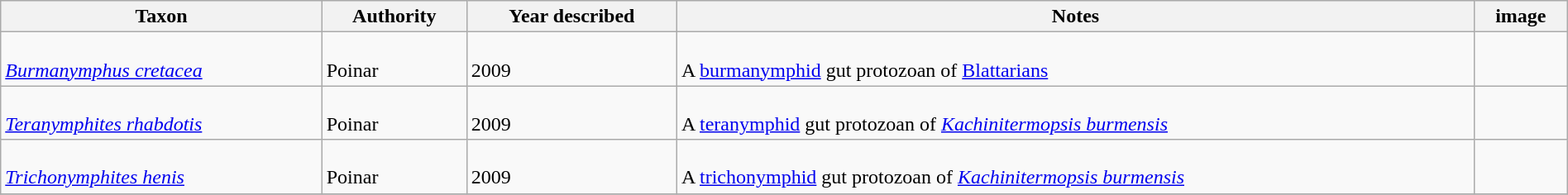<table class="wikitable sortable" align="center" width="100%">
<tr>
<th>Taxon</th>
<th>Authority</th>
<th>Year described</th>
<th>Notes</th>
<th>image</th>
</tr>
<tr>
<td><br><em><a href='#'>Burmanymphus cretacea</a></em></td>
<td><br>Poinar</td>
<td><br>2009</td>
<td><br>A <a href='#'>burmanymphid</a> gut protozoan of <a href='#'>Blattarians</a></td>
<td></td>
</tr>
<tr>
<td><br><em><a href='#'>Teranymphites rhabdotis</a></em></td>
<td><br>Poinar</td>
<td><br>2009</td>
<td><br>A <a href='#'>teranymphid</a> gut protozoan of <em><a href='#'>Kachinitermopsis burmensis</a></em></td>
<td><br></td>
</tr>
<tr>
<td><br><em><a href='#'>Trichonymphites henis</a></em></td>
<td><br>Poinar</td>
<td><br>2009</td>
<td><br>A <a href='#'>trichonymphid</a> gut protozoan of <em><a href='#'>Kachinitermopsis burmensis</a></em></td>
<td><br></td>
</tr>
<tr>
</tr>
</table>
